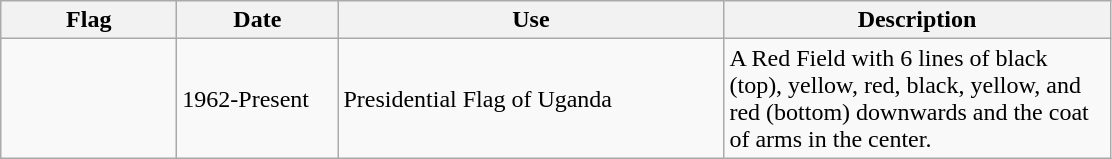<table class="wikitable">
<tr>
<th style="width:110px;">Flag</th>
<th style="width:100px;">Date</th>
<th style="width:250px;">Use</th>
<th style="width:250px;">Description</th>
</tr>
<tr>
<td></td>
<td>1962-Present</td>
<td>Presidential Flag of Uganda</td>
<td>A Red Field with 6 lines of black (top), yellow, red, black, yellow, and red (bottom) downwards and the coat of arms in the center.</td>
</tr>
</table>
